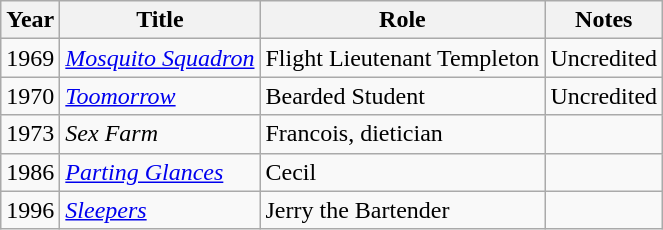<table class="wikitable">
<tr>
<th>Year</th>
<th>Title</th>
<th>Role</th>
<th>Notes</th>
</tr>
<tr>
<td>1969</td>
<td><em><a href='#'>Mosquito Squadron</a></em></td>
<td>Flight Lieutenant Templeton</td>
<td>Uncredited</td>
</tr>
<tr>
<td>1970</td>
<td><em><a href='#'>Toomorrow</a></em></td>
<td>Bearded Student</td>
<td>Uncredited</td>
</tr>
<tr>
<td>1973</td>
<td><em>Sex Farm</em></td>
<td>Francois, dietician</td>
<td></td>
</tr>
<tr>
<td>1986</td>
<td><em><a href='#'>Parting Glances</a></em></td>
<td>Cecil</td>
<td></td>
</tr>
<tr>
<td>1996</td>
<td><em><a href='#'>Sleepers</a></em></td>
<td>Jerry the Bartender</td>
<td></td>
</tr>
</table>
